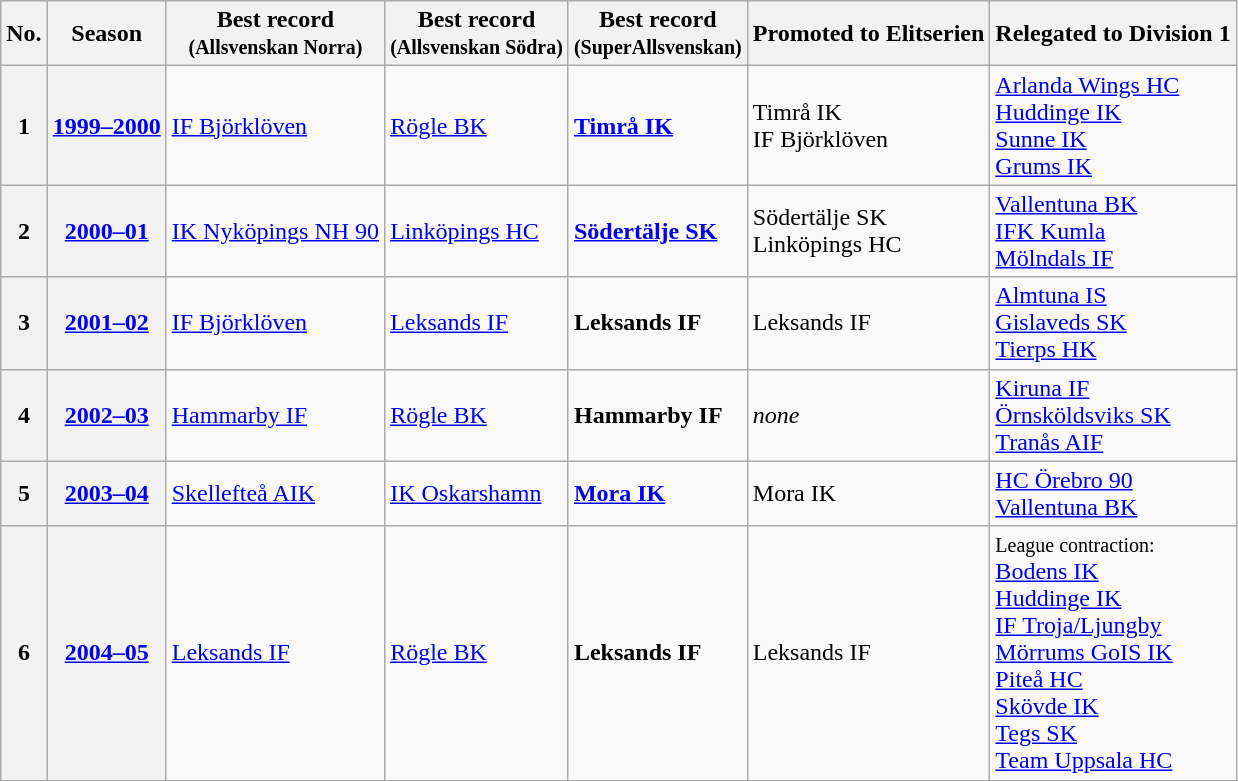<table class="wikitable">
<tr>
<th>No.</th>
<th>Season</th>
<th>Best record<br><small>(Allsvenskan Norra)</small></th>
<th>Best record<br><small>(Allsvenskan Södra)</small></th>
<th>Best record<br><small>(SuperAllsvenskan)</small></th>
<th>Promoted to Elitserien</th>
<th>Relegated to Division 1</th>
</tr>
<tr>
<th>1</th>
<th><a href='#'>1999–2000</a></th>
<td><a href='#'>IF Björklöven</a></td>
<td><a href='#'>Rögle BK</a></td>
<td><strong><a href='#'>Timrå IK</a></strong></td>
<td>Timrå IK<br>IF Björklöven</td>
<td><a href='#'>Arlanda Wings HC</a><br><a href='#'>Huddinge IK</a><br><a href='#'>Sunne IK</a><br><a href='#'>Grums IK</a></td>
</tr>
<tr>
<th>2</th>
<th><a href='#'>2000–01</a></th>
<td><a href='#'>IK Nyköpings NH 90</a></td>
<td><a href='#'>Linköpings HC</a></td>
<td><strong><a href='#'>Södertälje SK</a></strong></td>
<td>Södertälje SK<br>Linköpings HC</td>
<td><a href='#'>Vallentuna BK</a><br><a href='#'>IFK Kumla</a><br><a href='#'>Mölndals IF</a></td>
</tr>
<tr>
<th>3</th>
<th><a href='#'>2001–02</a></th>
<td><a href='#'>IF Björklöven</a></td>
<td><a href='#'>Leksands IF</a></td>
<td><strong>Leksands IF</strong></td>
<td>Leksands IF</td>
<td><a href='#'>Almtuna IS</a><br><a href='#'>Gislaveds SK</a><br><a href='#'>Tierps HK</a></td>
</tr>
<tr>
<th>4</th>
<th><a href='#'>2002–03</a></th>
<td><a href='#'>Hammarby IF</a></td>
<td><a href='#'>Rögle BK</a></td>
<td><strong>Hammarby IF</strong></td>
<td><em>none</em></td>
<td><a href='#'>Kiruna IF</a><br><a href='#'>Örnsköldsviks SK</a><br><a href='#'>Tranås AIF</a></td>
</tr>
<tr>
<th>5</th>
<th><a href='#'>2003–04</a></th>
<td><a href='#'>Skellefteå AIK</a></td>
<td><a href='#'>IK Oskarshamn</a></td>
<td><strong><a href='#'>Mora IK</a></strong></td>
<td>Mora IK</td>
<td><a href='#'>HC Örebro 90</a><br><a href='#'>Vallentuna BK</a></td>
</tr>
<tr>
<th>6</th>
<th><a href='#'>2004–05</a></th>
<td><a href='#'>Leksands IF</a></td>
<td><a href='#'>Rögle BK</a></td>
<td><strong>Leksands IF</strong></td>
<td>Leksands IF</td>
<td><small>League contraction:</small><br><a href='#'>Bodens IK</a><br><a href='#'>Huddinge IK</a><br><a href='#'>IF Troja/Ljungby</a><br><a href='#'>Mörrums GoIS IK</a><br><a href='#'>Piteå HC</a><br><a href='#'>Skövde IK</a><br><a href='#'>Tegs SK</a><br><a href='#'>Team Uppsala HC</a></td>
</tr>
</table>
